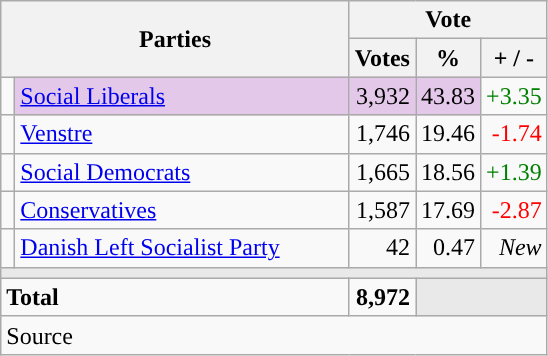<table class="wikitable" style="text-align:right;">
<tr>
<th style="text-align:centre;" rowspan="2" colspan="2" width="225">Parties</th>
<th colspan="3">Vote</th>
</tr>
<tr>
<th width="15">Votes</th>
<th width="15">%</th>
<th width="15">+ / -</th>
</tr>
<tr>
<td width="2" style="color:inherit;background:"></td>
<td bgcolor=#e3c8e9  align="left"><a href='#'>Social Liberals</a></td>
<td bgcolor=#e3c8e9>3,932</td>
<td bgcolor=#e3c8e9>43.83</td>
<td style=color:green;>+3.35</td>
</tr>
<tr>
<td width="2" style="color:inherit;background:"></td>
<td align="left"><a href='#'>Venstre</a></td>
<td>1,746</td>
<td>19.46</td>
<td style=color:red;>-1.74</td>
</tr>
<tr>
<td width="2" style="color:inherit;background:"></td>
<td align="left"><a href='#'>Social Democrats</a></td>
<td>1,665</td>
<td>18.56</td>
<td style=color:green;>+1.39</td>
</tr>
<tr>
<td width="2" style="color:inherit;background:"></td>
<td align="left"><a href='#'>Conservatives</a></td>
<td>1,587</td>
<td>17.69</td>
<td style=color:red;>-2.87</td>
</tr>
<tr>
<td width="2" style="color:inherit;background:"></td>
<td align="left"><a href='#'>Danish Left Socialist Party</a></td>
<td>42</td>
<td>0.47</td>
<td><em>New</em></td>
</tr>
<tr>
<td colspan="7" bgcolor="#E9E9E9"></td>
</tr>
<tr>
<td align="left" colspan="2"><strong>Total</strong></td>
<td><strong>8,972</strong></td>
<td bgcolor="#E9E9E9" colspan="2"></td>
</tr>
<tr>
<td align="left" colspan="6">Source</td>
</tr>
</table>
